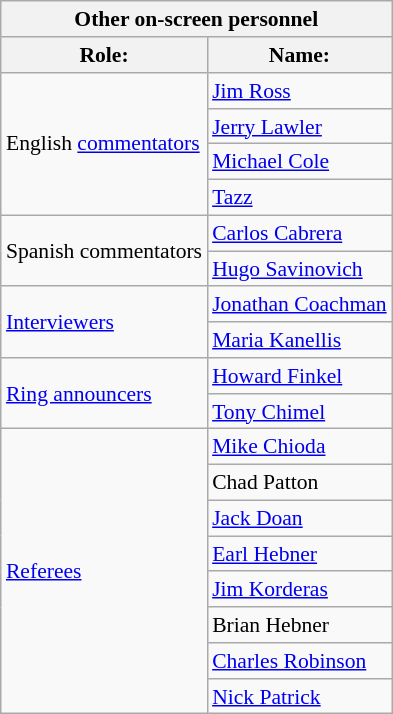<table align="right" class="wikitable" style="border:1px; font-size:90%; margin-left:1em;">
<tr>
<th colspan=2 width=250><strong>Other on-screen personnel</strong></th>
</tr>
<tr>
<th>Role:</th>
<th>Name:</th>
</tr>
<tr>
<td rowspan=4>English <a href='#'>commentators</a></td>
<td><a href='#'>Jim Ross</a> </td>
</tr>
<tr>
<td><a href='#'>Jerry Lawler</a> </td>
</tr>
<tr>
<td><a href='#'>Michael Cole</a> </td>
</tr>
<tr>
<td><a href='#'>Tazz</a> </td>
</tr>
<tr>
<td rowspan=2>Spanish commentators</td>
<td><a href='#'>Carlos Cabrera</a> </td>
</tr>
<tr>
<td><a href='#'>Hugo Savinovich</a> </td>
</tr>
<tr>
<td rowspan=2><a href='#'>Interviewers</a></td>
<td><a href='#'>Jonathan Coachman</a></td>
</tr>
<tr>
<td><a href='#'>Maria Kanellis</a></td>
</tr>
<tr>
<td rowspan=2><a href='#'>Ring announcers</a></td>
<td><a href='#'>Howard Finkel</a> </td>
</tr>
<tr>
<td><a href='#'>Tony Chimel</a> </td>
</tr>
<tr>
<td rowspan=8><a href='#'>Referees</a></td>
<td><a href='#'>Mike Chioda</a> </td>
</tr>
<tr>
<td>Chad Patton </td>
</tr>
<tr>
<td><a href='#'>Jack Doan</a> </td>
</tr>
<tr>
<td><a href='#'>Earl Hebner</a> </td>
</tr>
<tr>
<td><a href='#'>Jim Korderas</a> </td>
</tr>
<tr>
<td>Brian Hebner </td>
</tr>
<tr>
<td><a href='#'>Charles Robinson</a> </td>
</tr>
<tr>
<td><a href='#'>Nick Patrick</a> </td>
</tr>
</table>
